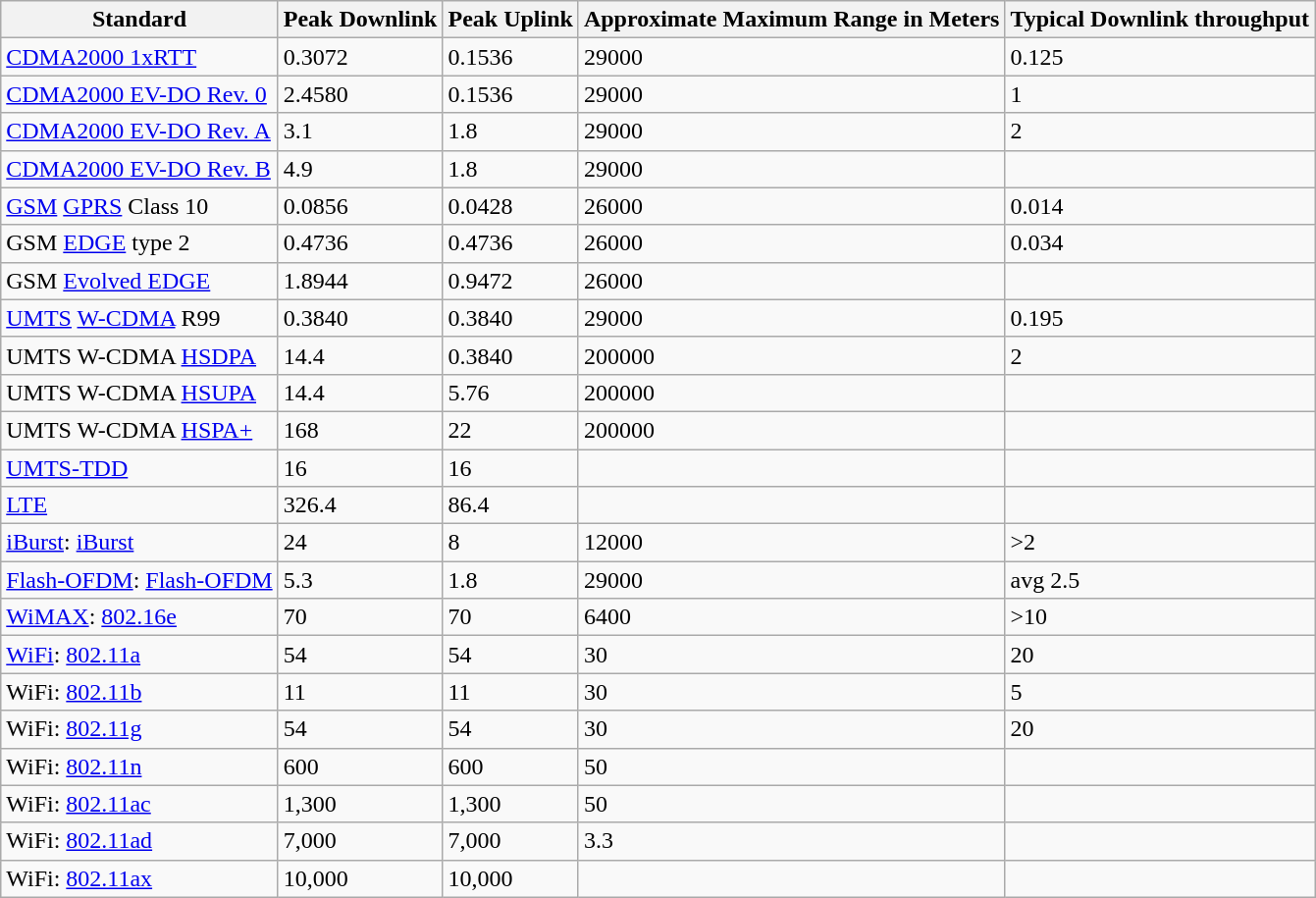<table class="wikitable sortable">
<tr>
<th>Standard</th>
<th>Peak Downlink</th>
<th>Peak Uplink</th>
<th>Approximate Maximum Range in Meters</th>
<th>Typical Downlink throughput</th>
</tr>
<tr>
<td><a href='#'>CDMA2000 1xRTT</a></td>
<td>0.3072</td>
<td>0.1536</td>
<td>29000</td>
<td>0.125</td>
</tr>
<tr>
<td><a href='#'>CDMA2000 EV-DO Rev. 0</a></td>
<td>2.4580</td>
<td>0.1536</td>
<td>29000</td>
<td>1</td>
</tr>
<tr>
<td><a href='#'>CDMA2000 EV-DO Rev. A</a></td>
<td>3.1</td>
<td>1.8</td>
<td>29000</td>
<td>2</td>
</tr>
<tr>
<td><a href='#'>CDMA2000 EV-DO Rev. B</a></td>
<td>4.9</td>
<td>1.8</td>
<td>29000</td>
<td></td>
</tr>
<tr>
<td><a href='#'>GSM</a> <a href='#'>GPRS</a> Class 10</td>
<td>0.0856</td>
<td>0.0428</td>
<td>26000</td>
<td>0.014</td>
</tr>
<tr>
<td>GSM <a href='#'>EDGE</a> type 2</td>
<td>0.4736</td>
<td>0.4736</td>
<td>26000</td>
<td>0.034</td>
</tr>
<tr>
<td>GSM <a href='#'>Evolved EDGE</a></td>
<td>1.8944</td>
<td>0.9472</td>
<td>26000</td>
<td></td>
</tr>
<tr>
<td><a href='#'>UMTS</a> <a href='#'>W-CDMA</a> R99</td>
<td>0.3840</td>
<td>0.3840</td>
<td>29000</td>
<td>0.195</td>
</tr>
<tr>
<td>UMTS W-CDMA <a href='#'>HSDPA</a></td>
<td>14.4</td>
<td>0.3840</td>
<td>200000</td>
<td>2</td>
</tr>
<tr>
<td>UMTS W-CDMA <a href='#'>HSUPA</a></td>
<td>14.4</td>
<td>5.76</td>
<td>200000</td>
<td></td>
</tr>
<tr>
<td>UMTS W-CDMA <a href='#'>HSPA+</a></td>
<td>168</td>
<td>22</td>
<td>200000</td>
<td></td>
</tr>
<tr>
<td><a href='#'>UMTS-TDD</a></td>
<td>16</td>
<td>16</td>
<td></td>
<td></td>
</tr>
<tr>
<td><a href='#'>LTE</a></td>
<td>326.4</td>
<td>86.4</td>
<td></td>
<td></td>
</tr>
<tr>
<td><a href='#'>iBurst</a>: <a href='#'>iBurst</a></td>
<td>24</td>
<td>8</td>
<td>12000</td>
<td>>2</td>
</tr>
<tr>
<td><a href='#'>Flash-OFDM</a>: <a href='#'>Flash-OFDM</a></td>
<td>5.3</td>
<td>1.8</td>
<td>29000</td>
<td>avg 2.5</td>
</tr>
<tr>
<td><a href='#'>WiMAX</a>: <a href='#'>802.16e</a></td>
<td>70</td>
<td>70</td>
<td>6400</td>
<td>>10</td>
</tr>
<tr>
<td><a href='#'>WiFi</a>: <a href='#'>802.11a</a></td>
<td>54</td>
<td>54</td>
<td>30</td>
<td>20</td>
</tr>
<tr>
<td>WiFi: <a href='#'>802.11b</a></td>
<td>11</td>
<td>11</td>
<td>30</td>
<td>5</td>
</tr>
<tr>
<td>WiFi: <a href='#'>802.11g</a></td>
<td>54</td>
<td>54</td>
<td>30</td>
<td>20</td>
</tr>
<tr>
<td>WiFi: <a href='#'>802.11n</a></td>
<td>600</td>
<td>600</td>
<td>50</td>
<td></td>
</tr>
<tr>
<td>WiFi: <a href='#'>802.11ac</a></td>
<td>1,300</td>
<td>1,300</td>
<td>50</td>
<td></td>
</tr>
<tr>
<td>WiFi: <a href='#'>802.11ad</a></td>
<td>7,000</td>
<td>7,000</td>
<td>3.3</td>
<td></td>
</tr>
<tr>
<td>WiFi: <a href='#'>802.11ax</a></td>
<td>10,000</td>
<td>10,000</td>
<td></td>
<td></td>
</tr>
</table>
